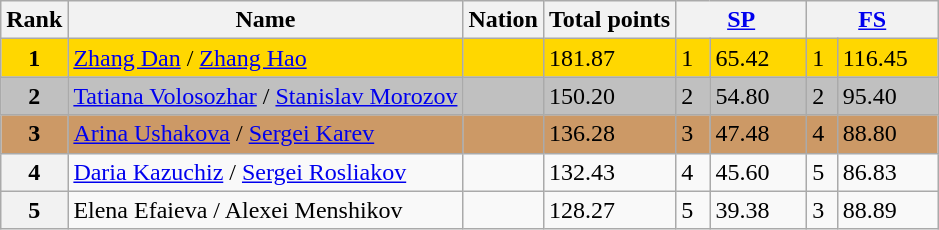<table class="wikitable sortable">
<tr>
<th>Rank</th>
<th>Name</th>
<th>Nation</th>
<th>Total points</th>
<th colspan="2" width="80px"><a href='#'>SP</a></th>
<th colspan="2" width="80px"><a href='#'>FS</a></th>
</tr>
<tr bgcolor="gold">
<td align="center"><strong>1</strong></td>
<td><a href='#'>Zhang Dan</a> / <a href='#'>Zhang Hao</a></td>
<td></td>
<td>181.87</td>
<td>1</td>
<td>65.42</td>
<td>1</td>
<td>116.45</td>
</tr>
<tr bgcolor="silver">
<td align="center"><strong>2</strong></td>
<td><a href='#'>Tatiana Volosozhar</a> / <a href='#'>Stanislav Morozov</a></td>
<td></td>
<td>150.20</td>
<td>2</td>
<td>54.80</td>
<td>2</td>
<td>95.40</td>
</tr>
<tr bgcolor="cc9966">
<td align="center"><strong>3</strong></td>
<td><a href='#'>Arina Ushakova</a> / <a href='#'>Sergei Karev</a></td>
<td></td>
<td>136.28</td>
<td>3</td>
<td>47.48</td>
<td>4</td>
<td>88.80</td>
</tr>
<tr>
<th>4</th>
<td><a href='#'>Daria Kazuchiz</a> / <a href='#'>Sergei Rosliakov</a></td>
<td></td>
<td>132.43</td>
<td>4</td>
<td>45.60</td>
<td>5</td>
<td>86.83</td>
</tr>
<tr>
<th>5</th>
<td>Elena Efaieva / Alexei Menshikov</td>
<td></td>
<td>128.27</td>
<td>5</td>
<td>39.38</td>
<td>3</td>
<td>88.89</td>
</tr>
</table>
